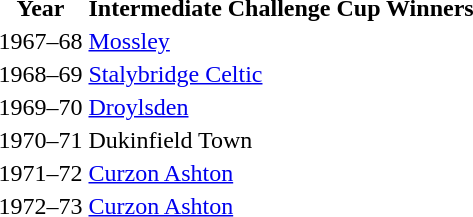<table>
<tr>
<th>Year</th>
<th>Intermediate Challenge Cup Winners</th>
</tr>
<tr>
<td>1967–68</td>
<td><a href='#'>Mossley</a></td>
</tr>
<tr>
<td>1968–69</td>
<td><a href='#'>Stalybridge Celtic</a></td>
</tr>
<tr>
<td>1969–70</td>
<td><a href='#'>Droylsden</a></td>
</tr>
<tr>
<td>1970–71</td>
<td>Dukinfield Town</td>
</tr>
<tr>
<td>1971–72</td>
<td><a href='#'>Curzon Ashton</a></td>
</tr>
<tr>
<td>1972–73</td>
<td><a href='#'>Curzon Ashton</a></td>
</tr>
</table>
